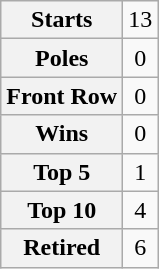<table class="wikitable" style="text-align:center">
<tr>
<th>Starts</th>
<td>13</td>
</tr>
<tr>
<th>Poles</th>
<td>0</td>
</tr>
<tr>
<th>Front Row</th>
<td>0</td>
</tr>
<tr>
<th>Wins</th>
<td>0</td>
</tr>
<tr>
<th>Top 5</th>
<td>1</td>
</tr>
<tr>
<th>Top 10</th>
<td>4</td>
</tr>
<tr>
<th>Retired</th>
<td>6</td>
</tr>
</table>
